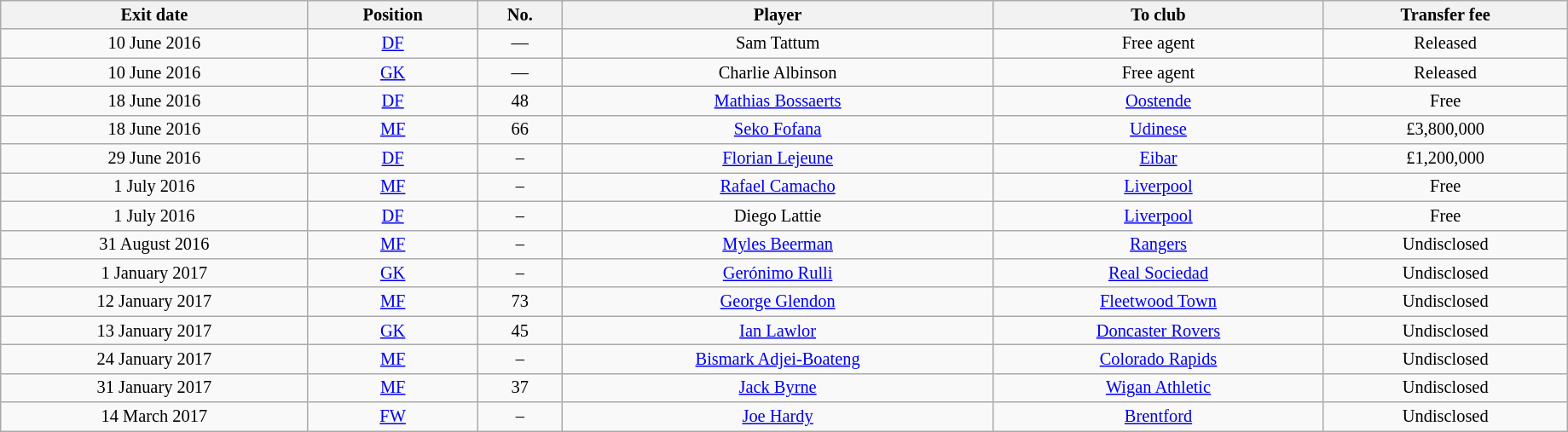<table class="wikitable sortable" style="width:97%; text-align:center; font-size:85%; text-align:centre;">
<tr>
<th>Exit date</th>
<th>Position</th>
<th>No.</th>
<th>Player</th>
<th>To club</th>
<th>Transfer fee</th>
</tr>
<tr>
<td>10 June 2016</td>
<td><a href='#'>DF</a></td>
<td>—</td>
<td> Sam Tattum</td>
<td>Free agent</td>
<td>Released</td>
</tr>
<tr>
<td>10 June 2016</td>
<td><a href='#'>GK</a></td>
<td>—</td>
<td> Charlie Albinson</td>
<td>Free agent</td>
<td>Released</td>
</tr>
<tr>
<td>18 June 2016</td>
<td><a href='#'>DF</a></td>
<td>48</td>
<td> <a href='#'>Mathias Bossaerts</a></td>
<td> <a href='#'>Oostende</a></td>
<td>Free</td>
</tr>
<tr>
<td>18 June 2016</td>
<td><a href='#'>MF</a></td>
<td>66</td>
<td> <a href='#'>Seko Fofana</a></td>
<td> <a href='#'>Udinese</a></td>
<td>£3,800,000</td>
</tr>
<tr>
<td>29 June 2016</td>
<td><a href='#'>DF</a></td>
<td>–</td>
<td> <a href='#'>Florian Lejeune</a></td>
<td> <a href='#'>Eibar</a></td>
<td>£1,200,000</td>
</tr>
<tr>
<td>1 July 2016</td>
<td><a href='#'>MF</a></td>
<td>–</td>
<td> <a href='#'>Rafael Camacho</a></td>
<td> <a href='#'>Liverpool</a></td>
<td>Free</td>
</tr>
<tr>
<td>1 July 2016</td>
<td><a href='#'>DF</a></td>
<td>–</td>
<td> Diego Lattie</td>
<td> <a href='#'>Liverpool</a></td>
<td>Free</td>
</tr>
<tr>
<td>31 August 2016</td>
<td><a href='#'>MF</a></td>
<td>–</td>
<td> <a href='#'>Myles Beerman</a></td>
<td> <a href='#'>Rangers</a></td>
<td>Undisclosed</td>
</tr>
<tr>
<td>1 January 2017</td>
<td><a href='#'>GK</a></td>
<td>–</td>
<td> <a href='#'>Gerónimo Rulli</a></td>
<td> <a href='#'>Real Sociedad</a></td>
<td>Undisclosed</td>
</tr>
<tr>
<td>12 January 2017</td>
<td><a href='#'>MF</a></td>
<td>73</td>
<td> <a href='#'>George Glendon</a></td>
<td> <a href='#'>Fleetwood Town</a></td>
<td>Undisclosed</td>
</tr>
<tr>
<td>13 January 2017</td>
<td><a href='#'>GK</a></td>
<td>45</td>
<td> <a href='#'>Ian Lawlor</a></td>
<td> <a href='#'>Doncaster Rovers</a></td>
<td>Undisclosed</td>
</tr>
<tr>
<td>24 January 2017</td>
<td><a href='#'>MF</a></td>
<td>–</td>
<td> <a href='#'>Bismark Adjei-Boateng</a></td>
<td> <a href='#'>Colorado Rapids</a></td>
<td>Undisclosed</td>
</tr>
<tr>
<td>31 January 2017</td>
<td><a href='#'>MF</a></td>
<td>37</td>
<td> <a href='#'>Jack Byrne</a></td>
<td> <a href='#'>Wigan Athletic</a></td>
<td>Undisclosed</td>
</tr>
<tr>
<td>14 March 2017</td>
<td><a href='#'>FW</a></td>
<td>–</td>
<td> <a href='#'>Joe Hardy</a></td>
<td> <a href='#'>Brentford</a></td>
<td>Undisclosed</td>
</tr>
</table>
